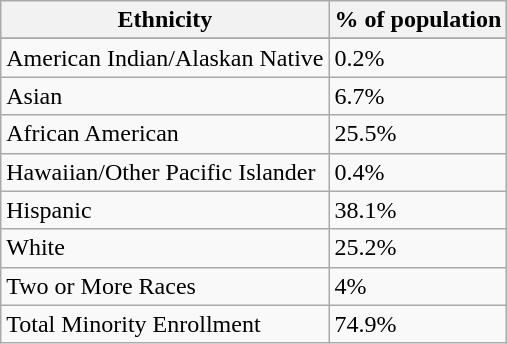<table class="wikitable sortable">
<tr>
<th>Ethnicity</th>
<th>% of population</th>
</tr>
<tr>
</tr>
<tr>
<td>American Indian/Alaskan Native</td>
<td>0.2%</td>
</tr>
<tr>
<td>Asian</td>
<td>6.7%</td>
</tr>
<tr>
<td>African American</td>
<td>25.5%</td>
</tr>
<tr>
<td>Hawaiian/Other Pacific Islander</td>
<td>0.4%</td>
</tr>
<tr>
<td>Hispanic</td>
<td>38.1%</td>
</tr>
<tr>
<td>White</td>
<td>25.2%</td>
</tr>
<tr>
<td>Two or More Races</td>
<td>4%</td>
</tr>
<tr>
<td>Total Minority Enrollment</td>
<td>74.9%</td>
</tr>
</table>
